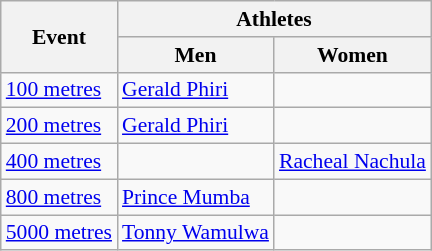<table class=wikitable style="font-size:90%">
<tr>
<th rowspan=2>Event</th>
<th colspan=2>Athletes</th>
</tr>
<tr>
<th>Men</th>
<th>Women</th>
</tr>
<tr>
<td><a href='#'>100 metres</a></td>
<td><a href='#'>Gerald Phiri</a></td>
<td></td>
</tr>
<tr>
<td><a href='#'>200 metres</a></td>
<td><a href='#'>Gerald Phiri</a></td>
<td></td>
</tr>
<tr>
<td><a href='#'>400 metres</a></td>
<td></td>
<td><a href='#'>Racheal Nachula</a></td>
</tr>
<tr>
<td><a href='#'>800 metres</a></td>
<td><a href='#'>Prince Mumba</a></td>
<td></td>
</tr>
<tr>
<td><a href='#'>5000 metres</a></td>
<td><a href='#'>Tonny Wamulwa</a></td>
<td></td>
</tr>
</table>
